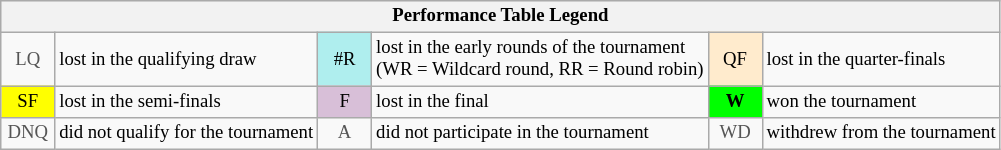<table class="wikitable" style="font-size:78%;">
<tr bgcolor="#efefef">
<th colspan="6">Performance Table Legend</th>
</tr>
<tr>
<td align="center" style="color:#555555;" width="30">LQ</td>
<td>lost in the qualifying draw</td>
<td align="center" style="background:#afeeee;">#R</td>
<td>lost in the early rounds of the tournament<br>(WR = Wildcard round, RR = Round robin)</td>
<td align="center" style="background:#ffebcd;">QF</td>
<td>lost in the quarter-finals</td>
</tr>
<tr>
<td align="center" style="background:yellow;">SF</td>
<td>lost in the semi-finals</td>
<td align="center" style="background:#D8BFD8;">F</td>
<td>lost in the final</td>
<td align="center" style="background:#00ff00;"><strong>W</strong></td>
<td>won the tournament</td>
</tr>
<tr>
<td align="center" style="color:#555555;" width="30">DNQ</td>
<td>did not qualify for the tournament</td>
<td align="center" style="color:#555555;" width="30">A</td>
<td>did not participate in the tournament</td>
<td align="center" style="color:#555555;" width="30">WD</td>
<td>withdrew from the tournament</td>
</tr>
</table>
